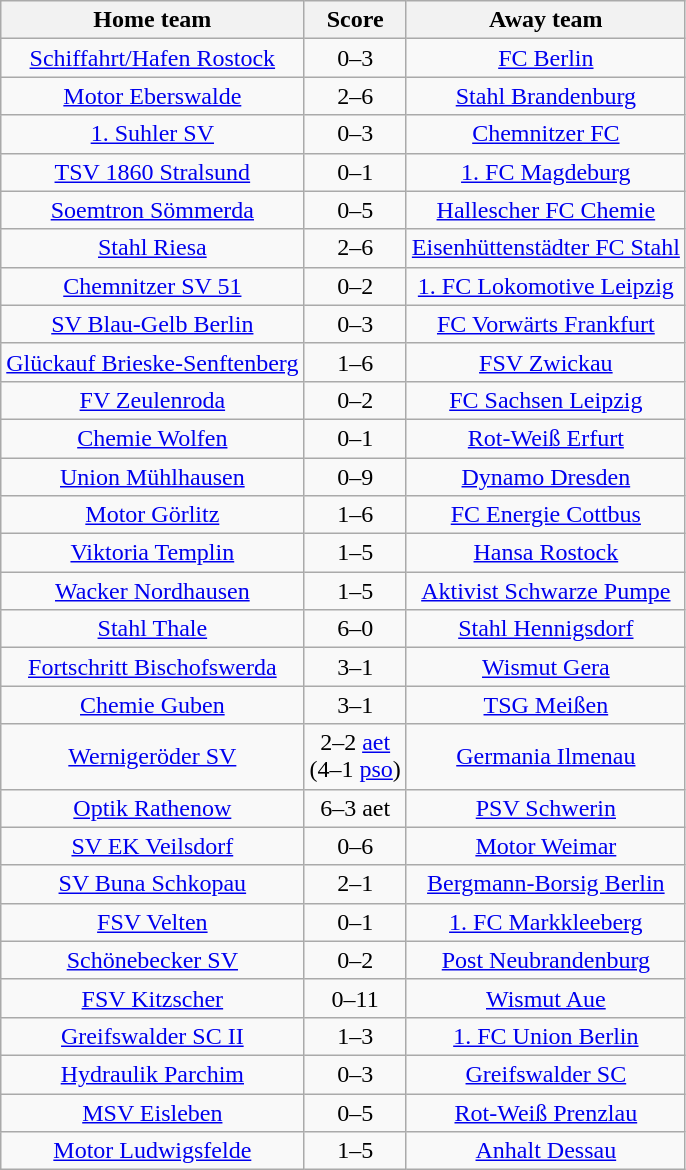<table class="wikitable" style="text-align: center">
<tr>
<th>Home team</th>
<th>Score</th>
<th>Away team</th>
</tr>
<tr>
<td><a href='#'>Schiffahrt/Hafen Rostock</a></td>
<td>0–3</td>
<td><a href='#'>FC Berlin</a></td>
</tr>
<tr>
<td><a href='#'>Motor Eberswalde</a></td>
<td>2–6</td>
<td><a href='#'>Stahl Brandenburg</a></td>
</tr>
<tr>
<td><a href='#'>1. Suhler SV</a></td>
<td>0–3</td>
<td><a href='#'>Chemnitzer FC</a></td>
</tr>
<tr>
<td><a href='#'>TSV 1860 Stralsund</a></td>
<td>0–1</td>
<td><a href='#'>1. FC Magdeburg</a></td>
</tr>
<tr>
<td><a href='#'>Soemtron Sömmerda</a></td>
<td>0–5</td>
<td><a href='#'>Hallescher FC Chemie</a></td>
</tr>
<tr>
<td><a href='#'>Stahl Riesa</a></td>
<td>2–6</td>
<td><a href='#'>Eisenhüttenstädter FC Stahl</a></td>
</tr>
<tr>
<td><a href='#'>Chemnitzer SV 51</a></td>
<td>0–2</td>
<td><a href='#'>1. FC Lokomotive Leipzig</a></td>
</tr>
<tr>
<td><a href='#'>SV Blau-Gelb Berlin</a></td>
<td>0–3</td>
<td><a href='#'>FC Vorwärts Frankfurt</a></td>
</tr>
<tr>
<td><a href='#'>Glückauf Brieske-Senftenberg</a></td>
<td>1–6</td>
<td><a href='#'>FSV Zwickau</a></td>
</tr>
<tr>
<td><a href='#'>FV Zeulenroda</a></td>
<td>0–2</td>
<td><a href='#'>FC Sachsen Leipzig</a></td>
</tr>
<tr>
<td><a href='#'>Chemie Wolfen</a></td>
<td>0–1</td>
<td><a href='#'>Rot-Weiß Erfurt</a></td>
</tr>
<tr>
<td><a href='#'>Union Mühlhausen</a></td>
<td>0–9</td>
<td><a href='#'>Dynamo Dresden</a></td>
</tr>
<tr>
<td><a href='#'>Motor Görlitz</a></td>
<td>1–6</td>
<td><a href='#'>FC Energie Cottbus</a></td>
</tr>
<tr>
<td><a href='#'>Viktoria Templin</a></td>
<td>1–5</td>
<td><a href='#'>Hansa Rostock</a></td>
</tr>
<tr>
<td><a href='#'>Wacker Nordhausen</a></td>
<td>1–5</td>
<td><a href='#'>Aktivist Schwarze Pumpe</a></td>
</tr>
<tr>
<td><a href='#'>Stahl Thale</a></td>
<td>6–0</td>
<td><a href='#'>Stahl Hennigsdorf</a></td>
</tr>
<tr>
<td><a href='#'>Fortschritt Bischofswerda</a></td>
<td>3–1</td>
<td><a href='#'>Wismut Gera</a></td>
</tr>
<tr>
<td><a href='#'>Chemie Guben</a></td>
<td>3–1</td>
<td><a href='#'>TSG Meißen</a></td>
</tr>
<tr>
<td><a href='#'>Wernigeröder SV</a></td>
<td>2–2 <a href='#'>aet</a><br>(4–1 <a href='#'>pso</a>)</td>
<td><a href='#'>Germania Ilmenau</a></td>
</tr>
<tr>
<td><a href='#'>Optik Rathenow</a></td>
<td>6–3 aet</td>
<td><a href='#'>PSV Schwerin</a></td>
</tr>
<tr>
<td><a href='#'>SV EK Veilsdorf</a></td>
<td>0–6</td>
<td><a href='#'>Motor Weimar</a></td>
</tr>
<tr>
<td><a href='#'>SV Buna Schkopau</a></td>
<td>2–1</td>
<td><a href='#'>Bergmann-Borsig Berlin</a></td>
</tr>
<tr>
<td><a href='#'>FSV Velten</a></td>
<td>0–1</td>
<td><a href='#'>1. FC Markkleeberg</a></td>
</tr>
<tr>
<td><a href='#'>Schönebecker SV</a></td>
<td>0–2</td>
<td><a href='#'>Post Neubrandenburg</a></td>
</tr>
<tr>
<td><a href='#'>FSV Kitzscher</a></td>
<td>0–11</td>
<td><a href='#'>Wismut Aue</a></td>
</tr>
<tr>
<td><a href='#'>Greifswalder SC II</a></td>
<td>1–3</td>
<td><a href='#'>1. FC Union Berlin</a></td>
</tr>
<tr>
<td><a href='#'>Hydraulik Parchim</a></td>
<td>0–3</td>
<td><a href='#'>Greifswalder SC</a></td>
</tr>
<tr>
<td><a href='#'>MSV Eisleben</a></td>
<td>0–5</td>
<td><a href='#'>Rot-Weiß Prenzlau</a></td>
</tr>
<tr>
<td><a href='#'>Motor Ludwigsfelde</a></td>
<td>1–5</td>
<td><a href='#'>Anhalt Dessau</a></td>
</tr>
</table>
